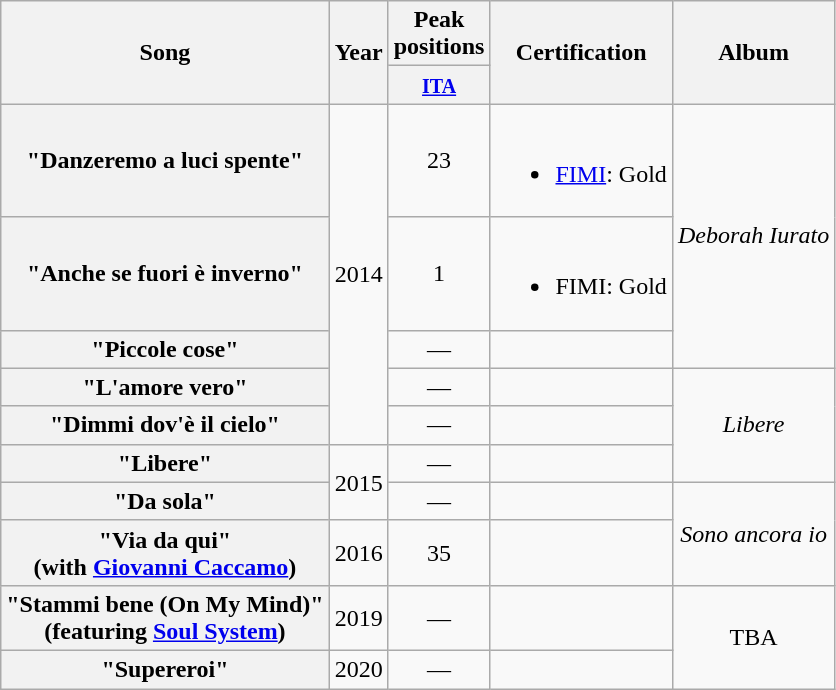<table class="wikitable plainrowheaders" style="text-align:center;">
<tr>
<th rowspan="2">Song</th>
<th rowspan="2">Year</th>
<th colspan="1">Peak positions</th>
<th rowspan="2">Certification</th>
<th rowspan="2">Album</th>
</tr>
<tr>
<th width="35"><small><a href='#'>ITA</a></small></th>
</tr>
<tr>
<th scope="row">"Danzeremo a luci spente"</th>
<td rowspan="5">2014</td>
<td>23</td>
<td><br><ul><li><a href='#'>FIMI</a>: Gold</li></ul></td>
<td rowspan="3" style="text-align:center;"><em>Deborah Iurato</em></td>
</tr>
<tr>
<th scope="row">"Anche se fuori è inverno"</th>
<td>1</td>
<td><br><ul><li>FIMI: Gold</li></ul></td>
</tr>
<tr>
<th scope="row">"Piccole cose"</th>
<td>—</td>
<td></td>
</tr>
<tr>
<th scope="row">"L'amore vero"</th>
<td>—</td>
<td></td>
<td rowspan="3"><em>Libere</em></td>
</tr>
<tr>
<th scope="row">"Dimmi dov'è il cielo"</th>
<td>—</td>
<td></td>
</tr>
<tr>
<th scope="row">"Libere"</th>
<td rowspan="2">2015</td>
<td>—</td>
<td></td>
</tr>
<tr>
<th scope="row">"Da sola"</th>
<td>—</td>
<td></td>
<td rowspan="2"><em>Sono ancora io</em></td>
</tr>
<tr>
<th scope="row">"Via da qui"<br>(with <a href='#'>Giovanni Caccamo</a>)</th>
<td>2016</td>
<td>35</td>
<td></td>
</tr>
<tr>
<th scope="row">"Stammi bene (On My Mind)"<br>(featuring <a href='#'>Soul System</a>)</th>
<td>2019</td>
<td>—</td>
<td></td>
<td rowspan="2">TBA</td>
</tr>
<tr>
<th scope="row">"Supereroi"</th>
<td>2020</td>
<td>—</td>
<td></td>
</tr>
</table>
